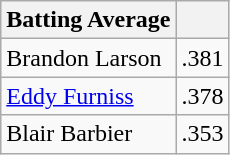<table class="wikitable">
<tr>
<th><strong>Batting Average</strong></th>
<th></th>
</tr>
<tr>
<td>Brandon Larson</td>
<td>.381</td>
</tr>
<tr>
<td><a href='#'>Eddy Furniss</a></td>
<td>.378</td>
</tr>
<tr>
<td>Blair Barbier</td>
<td>.353</td>
</tr>
</table>
